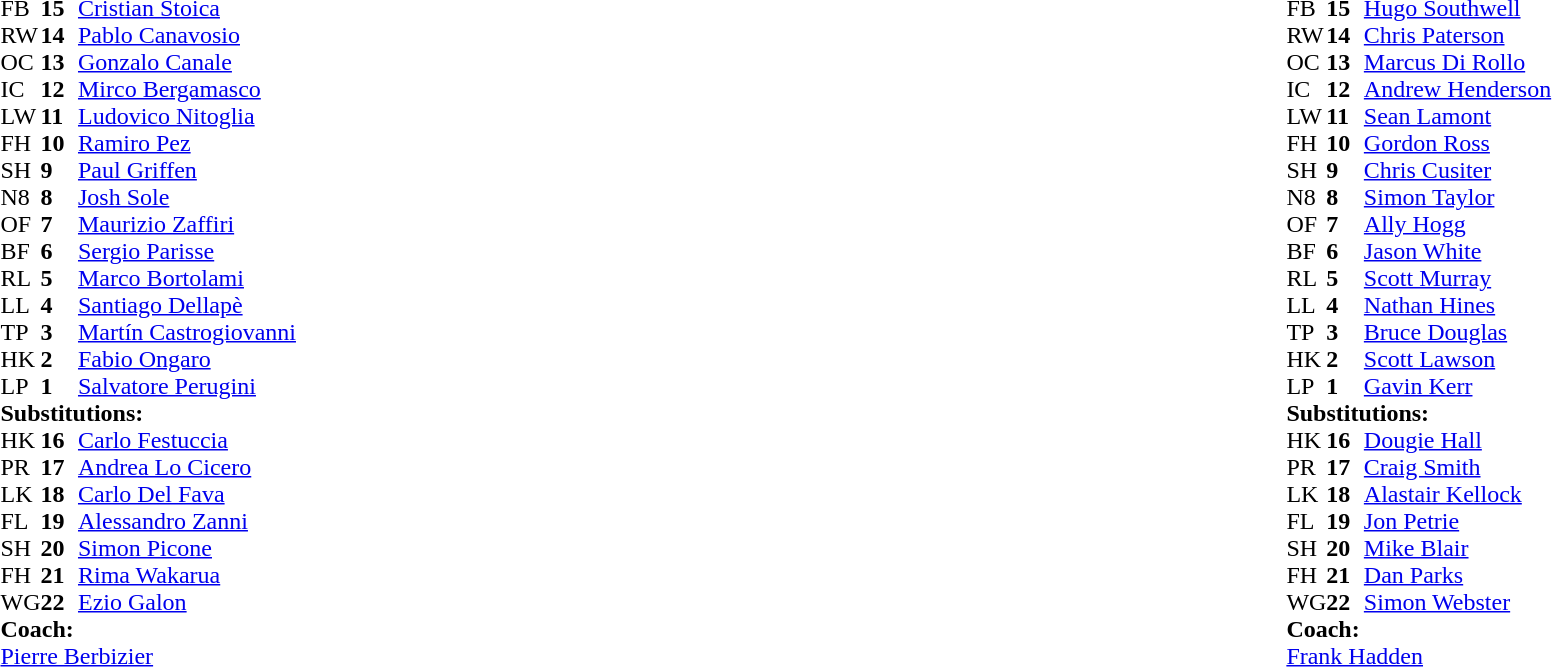<table width="100%">
<tr>
<td style="vertical-align:top" width="50%"><br><table cellspacing="0" cellpadding="0">
<tr>
<th width="25"></th>
<th width="25"></th>
</tr>
<tr>
<td>FB</td>
<td><strong>15</strong></td>
<td><a href='#'>Cristian Stoica</a></td>
<td></td>
<td></td>
</tr>
<tr>
<td>RW</td>
<td><strong>14</strong></td>
<td><a href='#'>Pablo Canavosio</a></td>
</tr>
<tr>
<td>OC</td>
<td><strong>13</strong></td>
<td><a href='#'>Gonzalo Canale</a></td>
</tr>
<tr>
<td>IC</td>
<td><strong>12</strong></td>
<td><a href='#'>Mirco Bergamasco</a></td>
</tr>
<tr>
<td>LW</td>
<td><strong>11</strong></td>
<td><a href='#'>Ludovico Nitoglia</a></td>
</tr>
<tr>
<td>FH</td>
<td><strong>10</strong></td>
<td><a href='#'>Ramiro Pez</a></td>
</tr>
<tr>
<td>SH</td>
<td><strong>9</strong></td>
<td><a href='#'>Paul Griffen</a></td>
<td></td>
<td colspan="2"></td>
</tr>
<tr>
<td>N8</td>
<td><strong>8</strong></td>
<td><a href='#'>Josh Sole</a></td>
</tr>
<tr>
<td>OF</td>
<td><strong>7</strong></td>
<td><a href='#'>Maurizio Zaffiri</a></td>
<td></td>
<td></td>
</tr>
<tr>
<td>BF</td>
<td><strong>6</strong></td>
<td><a href='#'>Sergio Parisse</a></td>
</tr>
<tr>
<td>RL</td>
<td><strong>5</strong></td>
<td><a href='#'>Marco Bortolami</a></td>
</tr>
<tr>
<td>LL</td>
<td><strong>4</strong></td>
<td><a href='#'>Santiago Dellapè</a></td>
<td></td>
<td></td>
</tr>
<tr>
<td>TP</td>
<td><strong>3</strong></td>
<td><a href='#'>Martín Castrogiovanni</a></td>
<td></td>
<td></td>
</tr>
<tr>
<td>HK</td>
<td><strong>2</strong></td>
<td><a href='#'>Fabio Ongaro</a></td>
<td></td>
<td></td>
</tr>
<tr>
<td>LP</td>
<td><strong>1</strong></td>
<td><a href='#'>Salvatore Perugini</a></td>
</tr>
<tr>
<td colspan="4"><strong>Substitutions:</strong></td>
</tr>
<tr>
<td>HK</td>
<td><strong>16</strong></td>
<td><a href='#'>Carlo Festuccia</a></td>
<td></td>
<td></td>
</tr>
<tr>
<td>PR</td>
<td><strong>17</strong></td>
<td><a href='#'>Andrea Lo Cicero</a></td>
<td></td>
<td></td>
</tr>
<tr>
<td>LK</td>
<td><strong>18</strong></td>
<td><a href='#'>Carlo Del Fava</a></td>
<td></td>
<td></td>
</tr>
<tr>
<td>FL</td>
<td><strong>19</strong></td>
<td><a href='#'>Alessandro Zanni</a></td>
<td></td>
<td></td>
</tr>
<tr>
<td>SH</td>
<td><strong>20</strong></td>
<td><a href='#'>Simon Picone</a></td>
<td></td>
<td></td>
<td></td>
</tr>
<tr>
<td>FH</td>
<td><strong>21</strong></td>
<td><a href='#'>Rima Wakarua</a></td>
</tr>
<tr>
<td>WG</td>
<td><strong>22</strong></td>
<td><a href='#'>Ezio Galon</a></td>
<td></td>
<td></td>
</tr>
<tr>
<td colspan="4"><strong>Coach:</strong></td>
</tr>
<tr>
<td colspan="4"><a href='#'>Pierre Berbizier</a></td>
</tr>
</table>
</td>
<td style="vertical-align:top"></td>
<td style="vertical-align:top" width="50%"><br><table cellspacing="0" cellpadding="0" align="center">
<tr>
<th width="25"></th>
<th width="25"></th>
</tr>
<tr>
<td>FB</td>
<td><strong>15</strong></td>
<td><a href='#'>Hugo Southwell</a></td>
</tr>
<tr>
<td>RW</td>
<td><strong>14</strong></td>
<td><a href='#'>Chris Paterson</a></td>
</tr>
<tr>
<td>OC</td>
<td><strong>13</strong></td>
<td><a href='#'>Marcus Di Rollo</a></td>
</tr>
<tr>
<td>IC</td>
<td><strong>12</strong></td>
<td><a href='#'>Andrew Henderson</a></td>
</tr>
<tr>
<td>LW</td>
<td><strong>11</strong></td>
<td><a href='#'>Sean Lamont</a></td>
<td></td>
<td></td>
</tr>
<tr>
<td>FH</td>
<td><strong>10</strong></td>
<td><a href='#'>Gordon Ross</a></td>
<td></td>
<td></td>
</tr>
<tr>
<td>SH</td>
<td><strong>9</strong></td>
<td><a href='#'>Chris Cusiter</a></td>
<td></td>
<td></td>
</tr>
<tr>
<td>N8</td>
<td><strong>8</strong></td>
<td><a href='#'>Simon Taylor</a></td>
</tr>
<tr>
<td>OF</td>
<td><strong>7</strong></td>
<td><a href='#'>Ally Hogg</a></td>
</tr>
<tr>
<td>BF</td>
<td><strong>6</strong></td>
<td><a href='#'>Jason White</a></td>
</tr>
<tr>
<td>RL</td>
<td><strong>5</strong></td>
<td><a href='#'>Scott Murray</a></td>
<td></td>
<td></td>
</tr>
<tr>
<td>LL</td>
<td><strong>4</strong></td>
<td><a href='#'>Nathan Hines</a></td>
</tr>
<tr>
<td>TP</td>
<td><strong>3</strong></td>
<td><a href='#'>Bruce Douglas</a></td>
<td></td>
<td></td>
</tr>
<tr>
<td>HK</td>
<td><strong>2</strong></td>
<td><a href='#'>Scott Lawson</a></td>
<td></td>
<td></td>
</tr>
<tr>
<td>LP</td>
<td><strong>1</strong></td>
<td><a href='#'>Gavin Kerr</a></td>
</tr>
<tr>
<td colspan="4"><strong>Substitutions:</strong></td>
</tr>
<tr>
<td>HK</td>
<td><strong>16</strong></td>
<td><a href='#'>Dougie Hall</a></td>
<td></td>
<td></td>
</tr>
<tr>
<td>PR</td>
<td><strong>17</strong></td>
<td><a href='#'>Craig Smith</a></td>
<td></td>
<td></td>
</tr>
<tr>
<td>LK</td>
<td><strong>18</strong></td>
<td><a href='#'>Alastair Kellock</a></td>
<td></td>
<td></td>
</tr>
<tr>
<td>FL</td>
<td><strong>19</strong></td>
<td><a href='#'>Jon Petrie</a></td>
</tr>
<tr>
<td>SH</td>
<td><strong>20</strong></td>
<td><a href='#'>Mike Blair</a></td>
<td></td>
<td></td>
</tr>
<tr>
<td>FH</td>
<td><strong>21</strong></td>
<td><a href='#'>Dan Parks</a></td>
<td></td>
<td></td>
</tr>
<tr>
<td>WG</td>
<td><strong>22</strong></td>
<td><a href='#'>Simon Webster</a></td>
<td></td>
<td></td>
</tr>
<tr>
<td colspan="4"><strong>Coach:</strong></td>
</tr>
<tr>
<td colspan="4"><a href='#'>Frank Hadden</a></td>
</tr>
</table>
</td>
</tr>
</table>
